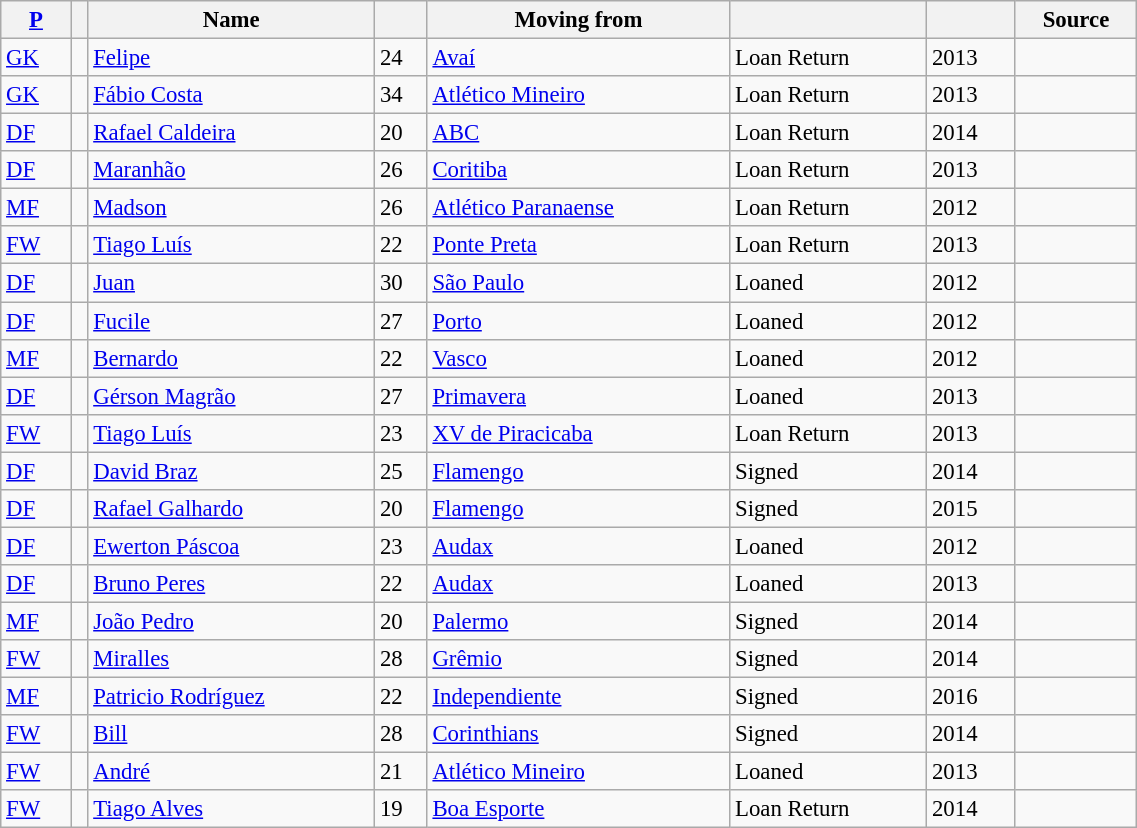<table class="wikitable sortable" style="width:60%; text-align:center; font-size:95%; text-align:left;">
<tr>
<th><a href='#'>P</a></th>
<th></th>
<th>Name</th>
<th></th>
<th>Moving from</th>
<th></th>
<th></th>
<th>Source</th>
</tr>
<tr>
<td><a href='#'>GK</a></td>
<td></td>
<td style="text-align:left;"><a href='#'>Felipe</a></td>
<td>24</td>
<td style="text-align:left;"><a href='#'>Avaí</a></td>
<td>Loan Return</td>
<td>2013</td>
<td><small></small></td>
</tr>
<tr>
<td><a href='#'>GK</a></td>
<td></td>
<td style="text-align:left;"><a href='#'>Fábio Costa</a></td>
<td>34</td>
<td style="text-align:left;"><a href='#'>Atlético Mineiro</a></td>
<td>Loan Return</td>
<td>2013</td>
<td><small></small></td>
</tr>
<tr>
<td><a href='#'>DF</a></td>
<td></td>
<td style="text-align:left;"><a href='#'>Rafael Caldeira</a></td>
<td>20</td>
<td style="text-align:left;"><a href='#'>ABC</a></td>
<td>Loan Return</td>
<td>2014</td>
<td><small></small></td>
</tr>
<tr>
<td><a href='#'>DF</a></td>
<td></td>
<td style="text-align:left;"><a href='#'>Maranhão</a></td>
<td>26</td>
<td style="text-align:left;"><a href='#'>Coritiba</a></td>
<td>Loan Return</td>
<td>2013</td>
<td><small></small></td>
</tr>
<tr>
<td><a href='#'>MF</a></td>
<td></td>
<td style="text-align:left;"><a href='#'>Madson</a></td>
<td>26</td>
<td style="text-align:left;"><a href='#'>Atlético Paranaense</a></td>
<td>Loan Return</td>
<td>2012</td>
<td><small></small></td>
</tr>
<tr>
<td><a href='#'>FW</a></td>
<td></td>
<td style="text-align:left;"><a href='#'>Tiago Luís</a></td>
<td>22</td>
<td style="text-align:left;"><a href='#'>Ponte Preta</a></td>
<td>Loan Return</td>
<td>2013</td>
<td><small></small></td>
</tr>
<tr>
<td><a href='#'>DF</a></td>
<td></td>
<td style="text-align:left;"><a href='#'>Juan</a></td>
<td>30</td>
<td style="text-align:left;"><a href='#'>São Paulo</a></td>
<td>Loaned</td>
<td>2012</td>
<td><small></small></td>
</tr>
<tr>
<td><a href='#'>DF</a></td>
<td></td>
<td style="text-align:left;"><a href='#'>Fucile</a></td>
<td>27</td>
<td style="text-align:left;"><a href='#'>Porto</a> </td>
<td>Loaned</td>
<td>2012</td>
<td><small></small></td>
</tr>
<tr>
<td><a href='#'>MF</a></td>
<td></td>
<td style="text-align:left;"><a href='#'>Bernardo</a></td>
<td>22</td>
<td style="text-align:left;"><a href='#'>Vasco</a></td>
<td>Loaned</td>
<td>2012</td>
<td><small></small></td>
</tr>
<tr>
<td><a href='#'>DF</a></td>
<td></td>
<td style="text-align:left;"><a href='#'>Gérson Magrão</a></td>
<td>27</td>
<td style="text-align:left;"><a href='#'>Primavera</a></td>
<td>Loaned</td>
<td>2013</td>
<td><small></small></td>
</tr>
<tr>
<td><a href='#'>FW</a></td>
<td></td>
<td style="text-align:left;"><a href='#'>Tiago Luís</a></td>
<td>23</td>
<td style="text-align:left;"><a href='#'>XV de Piracicaba</a></td>
<td>Loan Return</td>
<td>2013</td>
<td><small></small></td>
</tr>
<tr>
<td><a href='#'>DF</a></td>
<td></td>
<td style="text-align:left;"><a href='#'>David Braz</a></td>
<td>25</td>
<td style="text-align:left;"><a href='#'>Flamengo</a></td>
<td>Signed</td>
<td>2014</td>
<td><small></small></td>
</tr>
<tr>
<td><a href='#'>DF</a></td>
<td></td>
<td style="text-align:left;"><a href='#'>Rafael Galhardo</a></td>
<td>20</td>
<td style="text-align:left;"><a href='#'>Flamengo</a></td>
<td>Signed</td>
<td>2015</td>
<td><small></small></td>
</tr>
<tr>
<td><a href='#'>DF</a></td>
<td></td>
<td style="text-align:left;"><a href='#'>Ewerton Páscoa</a></td>
<td>23</td>
<td style="text-align:left;"><a href='#'>Audax</a></td>
<td>Loaned</td>
<td>2012</td>
<td><small></small></td>
</tr>
<tr>
<td><a href='#'>DF</a></td>
<td></td>
<td style="text-align:left;"><a href='#'>Bruno Peres</a></td>
<td>22</td>
<td style="text-align:left;"><a href='#'>Audax</a></td>
<td>Loaned</td>
<td>2013</td>
<td><small></small></td>
</tr>
<tr>
<td><a href='#'>MF</a></td>
<td></td>
<td style="text-align:left;"><a href='#'>João Pedro</a></td>
<td>20</td>
<td style="text-align:left;"><a href='#'>Palermo</a> </td>
<td>Signed</td>
<td>2014</td>
<td><small></small></td>
</tr>
<tr>
<td><a href='#'>FW</a></td>
<td></td>
<td style="text-align:left;"><a href='#'>Miralles</a></td>
<td>28</td>
<td style="text-align:left;"><a href='#'>Grêmio</a></td>
<td>Signed</td>
<td>2014</td>
<td><small></small></td>
</tr>
<tr>
<td><a href='#'>MF</a></td>
<td></td>
<td style="text-align:left;"><a href='#'>Patricio Rodríguez</a></td>
<td>22</td>
<td style="text-align:left;"><a href='#'>Independiente</a> </td>
<td>Signed</td>
<td>2016</td>
<td><small></small></td>
</tr>
<tr>
<td><a href='#'>FW</a></td>
<td></td>
<td style="text-align:left;"><a href='#'>Bill</a></td>
<td>28</td>
<td style="text-align:left;"><a href='#'>Corinthians</a></td>
<td>Signed</td>
<td>2014</td>
<td><small></small></td>
</tr>
<tr>
<td><a href='#'>FW</a></td>
<td></td>
<td style="text-align:left;"><a href='#'>André</a></td>
<td>21</td>
<td style="text-align:left;"><a href='#'>Atlético Mineiro</a></td>
<td>Loaned</td>
<td>2013</td>
<td><small></small></td>
</tr>
<tr>
<td><a href='#'>FW</a></td>
<td></td>
<td style="text-align:left;"><a href='#'>Tiago Alves</a></td>
<td>19</td>
<td style="text-align:left;"><a href='#'>Boa Esporte</a></td>
<td>Loan Return</td>
<td>2014</td>
<td><small></small></td>
</tr>
</table>
